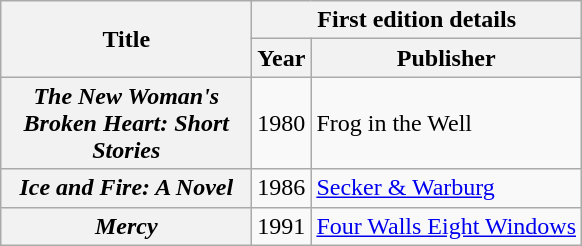<table class="wikitable plainrowheaders">
<tr>
<th scope="col" rowspan="2" style="width:10em">Title</th>
<th scope="col" colspan="2">First edition details</th>
</tr>
<tr>
<th scope="col">Year</th>
<th scope="col">Publisher</th>
</tr>
<tr>
<th scope="row"><em>The New Woman's Broken Heart: Short Stories</em></th>
<td>1980</td>
<td>Frog in the Well</td>
</tr>
<tr>
<th scope="row"><em>Ice and Fire: A Novel</em></th>
<td>1986</td>
<td><a href='#'>Secker & Warburg</a></td>
</tr>
<tr>
<th scope="row"><em>Mercy</em></th>
<td>1991</td>
<td><a href='#'>Four Walls Eight Windows</a></td>
</tr>
</table>
